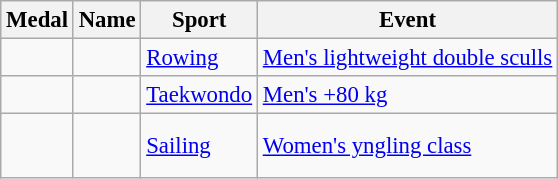<table class="wikitable sortable" style="font-size:95%">
<tr>
<th>Medal</th>
<th>Name</th>
<th>Sport</th>
<th>Event</th>
</tr>
<tr>
<td></td>
<td><br></td>
<td><a href='#'>Rowing</a></td>
<td><a href='#'>Men's lightweight double sculls</a></td>
</tr>
<tr>
<td></td>
<td></td>
<td><a href='#'>Taekwondo</a></td>
<td><a href='#'>Men's +80 kg</a></td>
</tr>
<tr>
<td></td>
<td><br><br></td>
<td><a href='#'>Sailing</a></td>
<td><a href='#'>Women's yngling class</a></td>
</tr>
</table>
